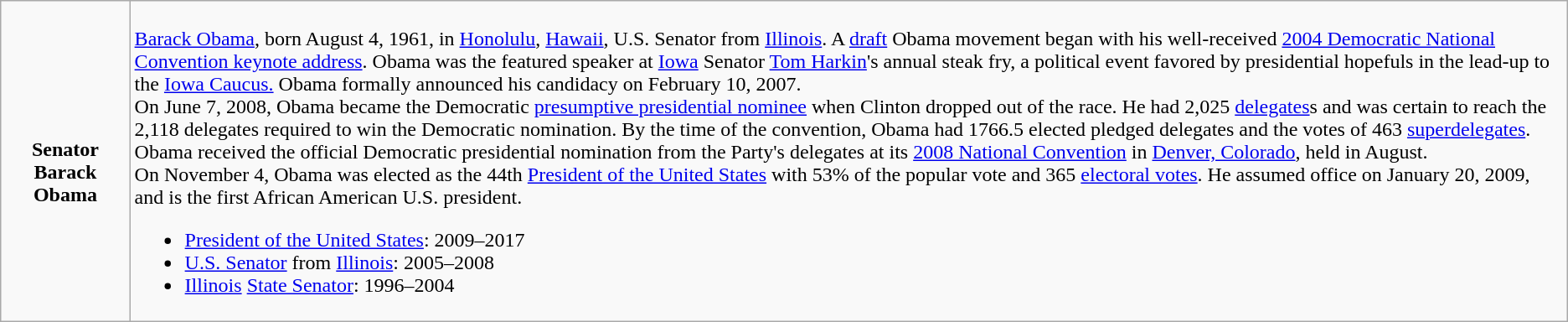<table class=wikitable>
<tr>
<td align="center"><br><strong>Senator Barack Obama</strong></td>
<td><br>
<a href='#'>Barack Obama</a>, born August 4, 1961, in <a href='#'>Honolulu</a>, <a href='#'>Hawaii</a>, U.S. Senator from <a href='#'>Illinois</a>. A <a href='#'>draft</a> Obama movement began with his well-received <a href='#'>2004 Democratic National Convention keynote address</a>. Obama was the featured speaker at <a href='#'>Iowa</a> Senator <a href='#'>Tom Harkin</a>'s annual steak fry, a political event favored by presidential hopefuls in the lead-up to the <a href='#'>Iowa Caucus.</a> Obama formally announced his candidacy on February 10, 2007.<br>On June 7, 2008, Obama became the Democratic <a href='#'>presumptive presidential nominee</a> when Clinton dropped out of the race. He had 2,025 <a href='#'>delegates</a>s and was certain to reach the 2,118 delegates required to win the Democratic nomination.
 By the time of the convention, Obama had 1766.5 elected pledged delegates and the votes of 463 <a href='#'>superdelegates</a>.<br>Obama received the official Democratic presidential nomination from the Party's delegates at its <a href='#'>2008 National Convention</a> in <a href='#'>Denver, Colorado</a>, held in August.<br>On November 4, Obama was elected as the 44th <a href='#'>President of the United States</a> with 53% of the popular vote and 365 <a href='#'>electoral votes</a>. He assumed office on January 20, 2009, and is the first African American U.S. president.<ul><li><a href='#'>President of the United States</a>: 2009–2017</li><li><a href='#'>U.S. Senator</a> from <a href='#'>Illinois</a>: 2005–2008</li><li><a href='#'>Illinois</a> <a href='#'>State Senator</a>: 1996–2004</li></ul></td>
</tr>
</table>
